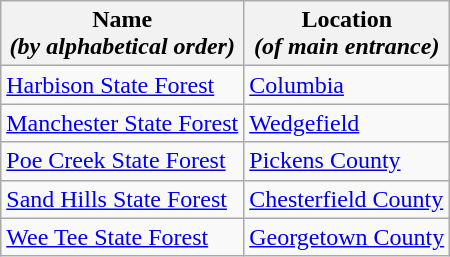<table class="wikitable">
<tr>
<th>Name <br> <em>(by alphabetical order)</em></th>
<th>Location <br> <em>(of main entrance)</em></th>
</tr>
<tr>
<td><a href='#'>Harbison State Forest</a></td>
<td><a href='#'>Columbia</a></td>
</tr>
<tr>
<td><a href='#'>Manchester State Forest</a></td>
<td><a href='#'>Wedgefield</a></td>
</tr>
<tr>
<td><a href='#'>Poe Creek State Forest</a></td>
<td><a href='#'>Pickens County</a></td>
</tr>
<tr>
<td><a href='#'>Sand Hills State Forest</a></td>
<td><a href='#'>Chesterfield County</a></td>
</tr>
<tr>
<td><a href='#'>Wee Tee State Forest</a></td>
<td><a href='#'>Georgetown County</a></td>
</tr>
</table>
